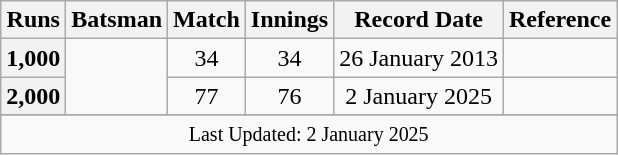<table class="wikitable plainrowheaders sortable" style="text-align:center;">
<tr>
<th scope="col" style="text-align:center;">Runs</th>
<th scope="col" style="text-align:center;">Batsman</th>
<th scope="col" style="text-align:center;">Match</th>
<th scope="col" style="text-align:center;">Innings</th>
<th scope="col" style="text-align:center;">Record Date</th>
<th scope="col">Reference</th>
</tr>
<tr>
<th scope="row" style="text-align:center;"><strong>1,000</strong></th>
<td rowspan=2></td>
<td>34</td>
<td>34</td>
<td>26 January 2013</td>
<td></td>
</tr>
<tr>
<th scope="row" style="text-align:center;"><strong>2,000</strong></th>
<td>77</td>
<td>76</td>
<td>2 January 2025</td>
<td></td>
</tr>
<tr>
</tr>
<tr class=sortbottom>
<td colspan=9><small>Last Updated: 2 January 2025</small></td>
</tr>
</table>
